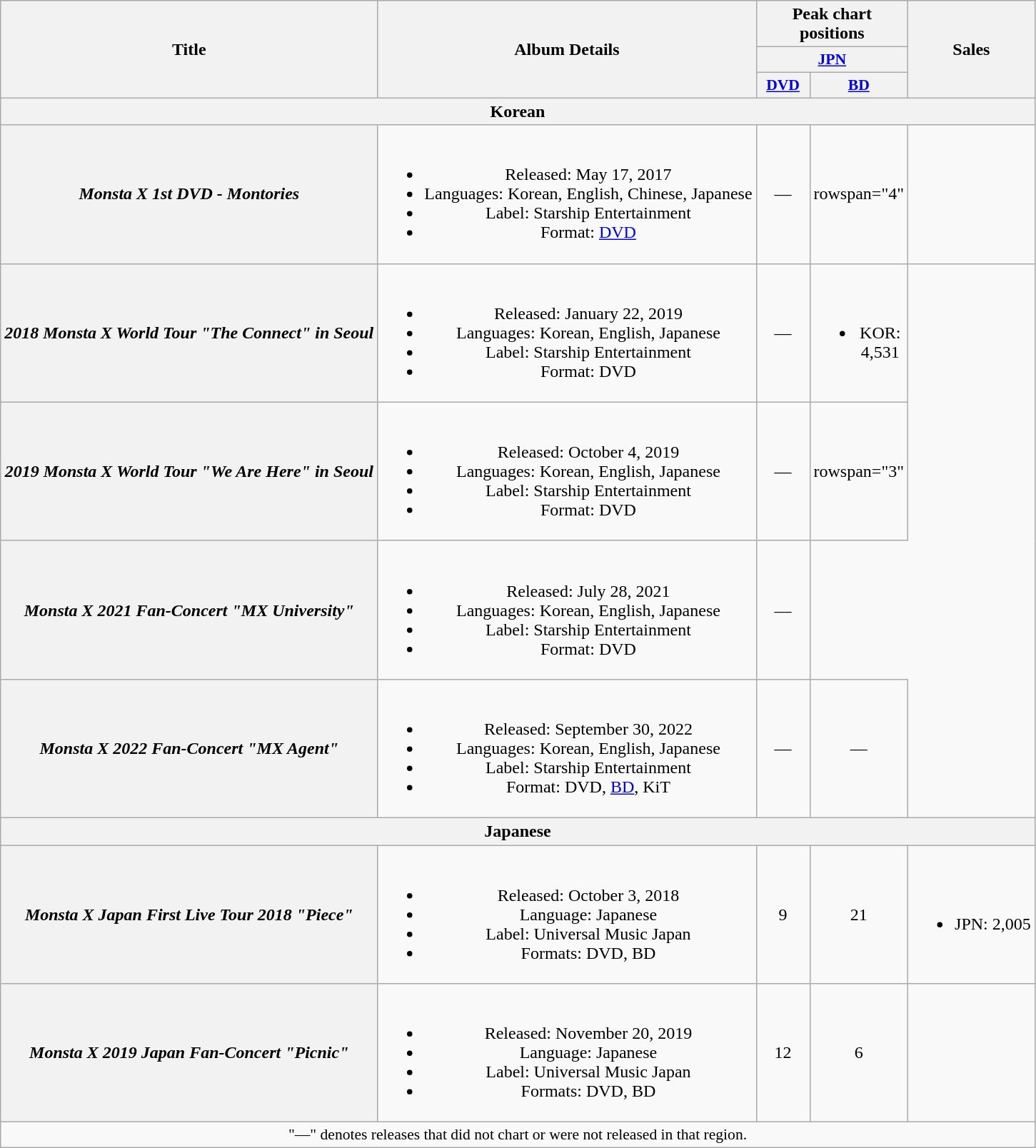<table class="wikitable plainrowheaders" style="text-align:center;">
<tr>
<th scope="col" rowspan="3">Title</th>
<th scope="col" rowspan="3">Album Details</th>
<th scope="col" colspan="2">Peak chart positions</th>
<th scope="col" rowspan="3">Sales</th>
</tr>
<tr>
<th scope="col" colspan="2" style="width:3em;font-size:90%;"><a href='#'>JPN</a></th>
</tr>
<tr>
<th scope="col" style="width:3em;font-size:90%;"><a href='#'>DVD</a><br></th>
<th scope="col" style="width:3em;font-size:90%;"><a href='#'>BD</a><br></th>
</tr>
<tr>
<th colspan="5">Korean</th>
</tr>
<tr>
<th scope="row"><em>Monsta X 1st DVD - Montories</em></th>
<td><br><ul><li>Released: May 17, 2017</li><li>Languages: Korean, English, Chinese, Japanese</li><li>Label: Starship Entertainment</li><li>Format: <a href='#'>DVD</a></li></ul></td>
<td>—</td>
<td>rowspan="4" </td>
<td></td>
</tr>
<tr>
<th scope="row"><em>2018 Monsta X World Tour "The Connect" in Seoul</em></th>
<td><br><ul><li>Released: January 22, 2019</li><li>Languages: Korean, English, Japanese</li><li>Label: Starship Entertainment</li><li>Format: DVD</li></ul></td>
<td>—</td>
<td><br><ul><li>KOR: 4,531</li></ul></td>
</tr>
<tr>
<th scope="row"><em>2019 Monsta X World Tour "We Are Here" in Seoul</em></th>
<td><br><ul><li>Released: October 4, 2019</li><li>Languages: Korean, English, Japanese</li><li>Label: Starship Entertainment</li><li>Format: DVD</li></ul></td>
<td>—</td>
<td>rowspan="3" </td>
</tr>
<tr>
<th scope="row"><em>Monsta X 2021 Fan-Concert "MX University"</em></th>
<td><br><ul><li>Released: July 28, 2021</li><li>Languages: Korean, English, Japanese</li><li>Label: Starship Entertainment</li><li>Format: DVD</li></ul></td>
<td>—</td>
</tr>
<tr>
<th scope="row"><em>Monsta X 2022 Fan-Concert "MX Agent"</em></th>
<td><br><ul><li>Released: September 30, 2022</li><li>Languages: Korean, English, Japanese</li><li>Label: Starship Entertainment</li><li>Format: DVD, <a href='#'>BD</a>, KiT</li></ul></td>
<td>—</td>
<td>—</td>
</tr>
<tr>
<th colspan="5">Japanese</th>
</tr>
<tr>
<th scope="row"><em>Monsta X Japan First Live Tour 2018 "Piece"</em></th>
<td><br><ul><li>Released: October 3, 2018</li><li>Language: Japanese</li><li>Label: Universal Music Japan</li><li>Formats: DVD, BD</li></ul></td>
<td>9</td>
<td>21</td>
<td><br><ul><li>JPN: 2,005</li></ul></td>
</tr>
<tr>
<th scope="row"><em>Monsta X 2019 Japan Fan-Concert "Picnic"</em></th>
<td><br><ul><li>Released: November 20, 2019</li><li>Language: Japanese</li><li>Label: Universal Music Japan</li><li>Formats: DVD, BD</li></ul></td>
<td>12</td>
<td>6</td>
<td></td>
</tr>
<tr>
<td colspan="6" style="font-size:90%">"—" denotes releases that did not chart or were not released in that region.</td>
</tr>
</table>
